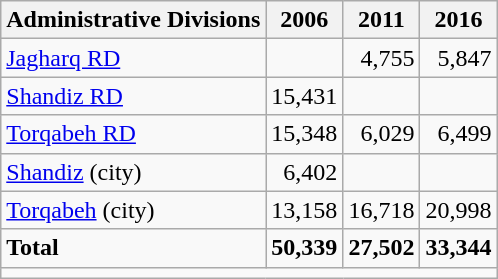<table class="wikitable">
<tr>
<th>Administrative Divisions</th>
<th>2006</th>
<th>2011</th>
<th>2016</th>
</tr>
<tr>
<td><a href='#'>Jagharq RD</a></td>
<td style="text-align: right;"></td>
<td style="text-align: right;">4,755</td>
<td style="text-align: right;">5,847</td>
</tr>
<tr>
<td><a href='#'>Shandiz RD</a></td>
<td style="text-align: right;">15,431</td>
<td style="text-align: right;"></td>
<td style="text-align: right;"></td>
</tr>
<tr>
<td><a href='#'>Torqabeh RD</a></td>
<td style="text-align: right;">15,348</td>
<td style="text-align: right;">6,029</td>
<td style="text-align: right;">6,499</td>
</tr>
<tr>
<td><a href='#'>Shandiz</a> (city)</td>
<td style="text-align: right;">6,402</td>
<td style="text-align: right;"></td>
<td style="text-align: right;"></td>
</tr>
<tr>
<td><a href='#'>Torqabeh</a> (city)</td>
<td style="text-align: right;">13,158</td>
<td style="text-align: right;">16,718</td>
<td style="text-align: right;">20,998</td>
</tr>
<tr>
<td><strong>Total</strong></td>
<td style="text-align: right;"><strong>50,339</strong></td>
<td style="text-align: right;"><strong>27,502</strong></td>
<td style="text-align: right;"><strong>33,344</strong></td>
</tr>
<tr>
<td colspan=4></td>
</tr>
</table>
